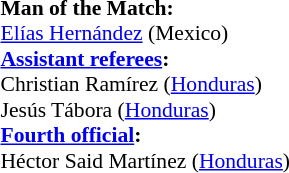<table style="width:100%; font-size:90%;">
<tr>
<td><br><strong>Man of the Match:</strong>
<br><a href='#'>Elías Hernández</a> (Mexico)<br><strong><a href='#'>Assistant referees</a>:</strong>
<br>Christian Ramírez (<a href='#'>Honduras</a>)
<br>Jesús Tábora (<a href='#'>Honduras</a>)
<br><strong><a href='#'>Fourth official</a>:</strong>
<br>Héctor Said Martínez (<a href='#'>Honduras</a>)</td>
</tr>
</table>
